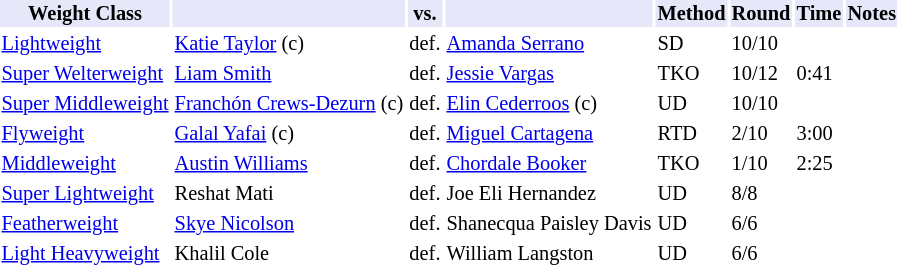<table class="toccolours" style="font-size: 85%;">
<tr>
<th style="background:#e6e8fa; color:#000; text-align:center;">Weight Class</th>
<th style="background:#e6e8fa; color:#000; text-align:center;"></th>
<th style="background:#e6e8fa; color:#000; text-align:center;">vs.</th>
<th style="background:#e6e8fa; color:#000; text-align:center;"></th>
<th style="background:#e6e8fa; color:#000; text-align:center;">Method</th>
<th style="background:#e6e8fa; color:#000; text-align:center;">Round</th>
<th style="background:#e6e8fa; color:#000; text-align:center;">Time</th>
<th style="background:#e6e8fa; color:#000; text-align:center;">Notes</th>
</tr>
<tr>
<td><a href='#'>Lightweight</a></td>
<td> <a href='#'>Katie Taylor</a> (c)</td>
<td>def.</td>
<td> <a href='#'>Amanda Serrano</a></td>
<td>SD</td>
<td>10/10</td>
<td></td>
<td></td>
</tr>
<tr>
<td><a href='#'>Super Welterweight</a></td>
<td> <a href='#'>Liam Smith</a></td>
<td>def.</td>
<td> <a href='#'>Jessie Vargas</a></td>
<td>TKO</td>
<td>10/12</td>
<td>0:41</td>
<td></td>
</tr>
<tr>
<td><a href='#'>Super Middleweight</a></td>
<td> <a href='#'>Franchón Crews-Dezurn</a> (c)</td>
<td>def.</td>
<td> <a href='#'>Elin Cederroos</a> (c)</td>
<td>UD</td>
<td>10/10</td>
<td></td>
<td></td>
</tr>
<tr>
<td><a href='#'>Flyweight</a></td>
<td> <a href='#'>Galal Yafai</a> (c)</td>
<td>def.</td>
<td> <a href='#'>Miguel Cartagena</a></td>
<td>RTD</td>
<td>2/10</td>
<td>3:00</td>
<td></td>
</tr>
<tr>
<td><a href='#'>Middleweight</a></td>
<td> <a href='#'>Austin Williams</a></td>
<td>def.</td>
<td> <a href='#'>Chordale Booker</a></td>
<td>TKO</td>
<td>1/10</td>
<td>2:25</td>
<td></td>
</tr>
<tr>
<td><a href='#'>Super Lightweight</a></td>
<td>Reshat Mati</td>
<td>def.</td>
<td>Joe Eli Hernandez</td>
<td>UD</td>
<td>8/8</td>
<td></td>
<td></td>
</tr>
<tr>
<td><a href='#'>Featherweight</a></td>
<td><a href='#'>Skye Nicolson</a></td>
<td>def.</td>
<td>Shanecqua Paisley Davis</td>
<td>UD</td>
<td>6/6</td>
<td></td>
<td></td>
</tr>
<tr>
<td><a href='#'>Light Heavyweight</a></td>
<td>Khalil Cole</td>
<td>def.</td>
<td>William Langston</td>
<td>UD</td>
<td>6/6</td>
<td></td>
<td></td>
</tr>
</table>
